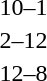<table style="text-align:center">
<tr>
<th width=200></th>
<th width=100></th>
<th width=200></th>
</tr>
<tr>
<td align=right><strong></strong></td>
<td>10–1</td>
<td align=left></td>
</tr>
<tr>
<td align=right></td>
<td>2–12</td>
<td align=left><strong></strong></td>
</tr>
<tr>
<td align=right><strong></strong></td>
<td>12–8</td>
<td align=left></td>
</tr>
</table>
